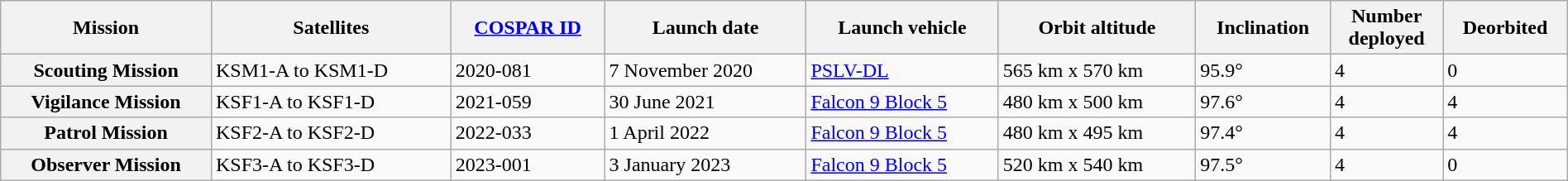<table class="wikitable" width=100% style="text-align: left;">
<tr>
<th scope="col">Mission</th>
<th scope="col">Satellites</th>
<th><a href='#'>COSPAR ID</a></th>
<th scope="col">Launch date</th>
<th scope="col">Launch vehicle</th>
<th scope="col">Orbit altitude</th>
<th scope="col">Inclination</th>
<th scope="col">Number<br>deployed</th>
<th scope="col">Deorbited</th>
</tr>
<tr>
<th>Scouting Mission</th>
<td>KSM1-A to KSM1-D</td>
<td>2020-081</td>
<td>7 November 2020</td>
<td><a href='#'>PSLV-DL</a></td>
<td>565 km x 570 km</td>
<td>95.9°</td>
<td>4</td>
<td>0</td>
</tr>
<tr>
<th>Vigilance Mission</th>
<td>KSF1-A to KSF1-D</td>
<td>2021-059</td>
<td>30 June 2021</td>
<td><a href='#'>Falcon 9 Block 5</a></td>
<td>480 km x 500 km</td>
<td>97.6°</td>
<td>4</td>
<td>4</td>
</tr>
<tr>
<th>Patrol Mission</th>
<td>KSF2-A to KSF2-D</td>
<td>2022-033</td>
<td>1 April 2022</td>
<td><a href='#'>Falcon 9 Block 5</a></td>
<td>480 km x 495 km</td>
<td>97.4°</td>
<td>4</td>
<td>4</td>
</tr>
<tr>
<th>Observer Mission</th>
<td>KSF3-A to KSF3-D</td>
<td>2023-001</td>
<td>3 January 2023</td>
<td><a href='#'>Falcon 9 Block 5</a></td>
<td>520 km x 540 km</td>
<td>97.5°</td>
<td>4</td>
<td>0</td>
</tr>
</table>
